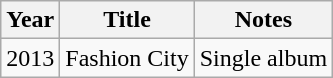<table class="wikitable">
<tr>
<th scope="col">Year</th>
<th scope="col">Title</th>
<th scope="col">Notes</th>
</tr>
<tr>
<td>2013</td>
<td>Fashion City</td>
<td>Single album</td>
</tr>
</table>
